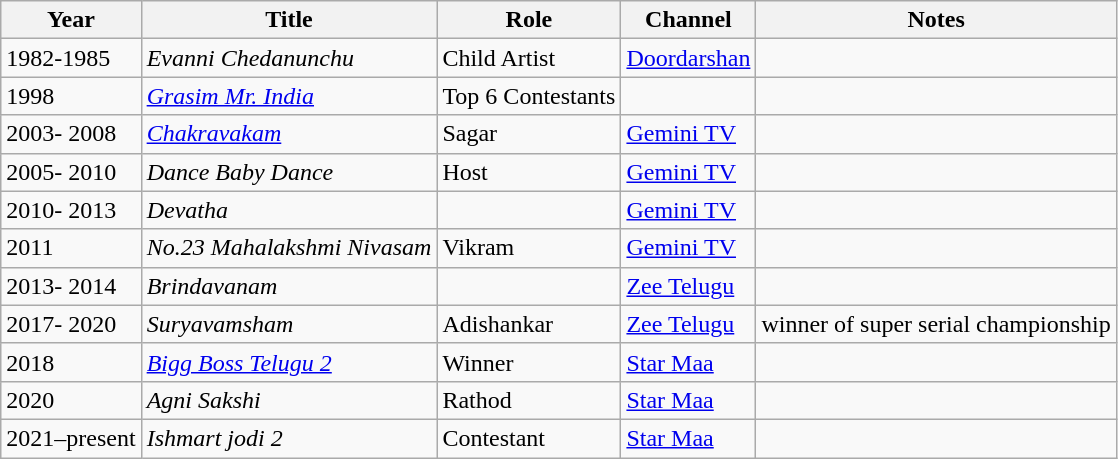<table class="wikitable">
<tr>
<th>Year</th>
<th>Title</th>
<th>Role</th>
<th>Channel</th>
<th>Notes</th>
</tr>
<tr>
<td>1982-1985</td>
<td><em>Evanni Chedanunchu</em></td>
<td>Child Artist</td>
<td><a href='#'>Doordarshan</a></td>
<td></td>
</tr>
<tr>
<td>1998</td>
<td><em><a href='#'>Grasim Mr. India</a></em></td>
<td>Top 6 Contestants</td>
<td></td>
<td></td>
</tr>
<tr>
<td>2003- 2008</td>
<td><em><a href='#'>Chakravakam</a></em></td>
<td>Sagar</td>
<td><a href='#'>Gemini TV</a></td>
<td></td>
</tr>
<tr>
<td>2005- 2010</td>
<td><em>Dance Baby Dance</em></td>
<td>Host</td>
<td><a href='#'>Gemini TV</a></td>
<td></td>
</tr>
<tr>
<td>2010- 2013</td>
<td><em>Devatha</em></td>
<td></td>
<td><a href='#'>Gemini TV</a></td>
<td></td>
</tr>
<tr>
<td>2011</td>
<td><em>No.23 Mahalakshmi Nivasam</em></td>
<td>Vikram</td>
<td><a href='#'>Gemini TV</a></td>
<td></td>
</tr>
<tr>
<td>2013- 2014</td>
<td><em>Brindavanam</em></td>
<td></td>
<td><a href='#'>Zee Telugu</a></td>
<td></td>
</tr>
<tr>
<td>2017- 2020</td>
<td><em>Suryavamsham</em></td>
<td>Adishankar</td>
<td><a href='#'>Zee Telugu</a></td>
<td>winner of super serial championship</td>
</tr>
<tr>
<td>2018</td>
<td><em><a href='#'>Bigg Boss Telugu 2</a></em></td>
<td>Winner</td>
<td><a href='#'>Star Maa</a></td>
<td></td>
</tr>
<tr>
<td>2020</td>
<td><em>Agni Sakshi</em></td>
<td>Rathod</td>
<td><a href='#'>Star Maa</a></td>
<td></td>
</tr>
<tr>
<td>2021–present</td>
<td><em>Ishmart jodi 2</em></td>
<td>Contestant</td>
<td><a href='#'>Star Maa</a></td>
<td></td>
</tr>
</table>
